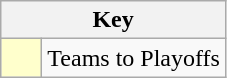<table class="wikitable" style="text-align: center;">
<tr>
<th colspan=2>Key</th>
</tr>
<tr>
<td style="background:#ffc; width:20px;"></td>
<td align=left>Teams to Playoffs</td>
</tr>
</table>
